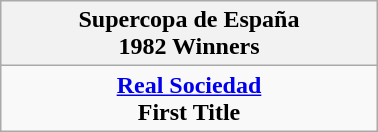<table class="wikitable" style="text-align: center; margin: 0 auto; width: 20%">
<tr>
<th>Supercopa de España <br>1982 Winners</th>
</tr>
<tr>
<td><strong><a href='#'>Real Sociedad</a></strong><br><strong>First Title</strong></td>
</tr>
</table>
